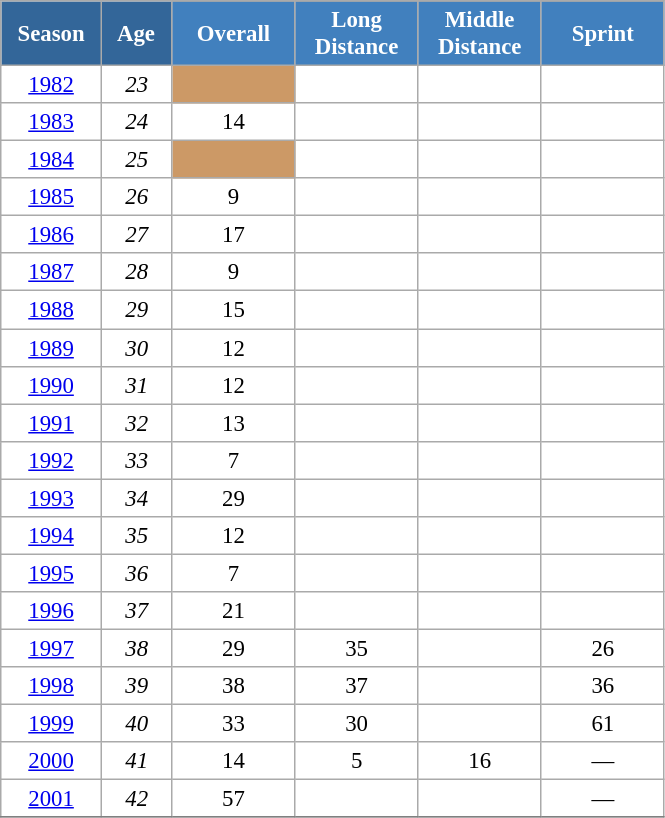<table class="wikitable" style="font-size:95%; text-align:center; border:grey solid 1px; border-collapse:collapse; background:#ffffff;">
<tr>
<th style="background-color:#369; color:white; width:60px;" rowspan="2"> Season </th>
<th style="background-color:#369; color:white; width:40px;" rowspan="2"> Age </th>
</tr>
<tr>
<th style="background-color:#4180be; color:white; width:75px;">Overall</th>
<th style="background-color:#4180be; color:white; width:75px;">Long Distance</th>
<th style="background-color:#4180be; color:white; width:75px;">Middle Distance</th>
<th style="background-color:#4180be; color:white; width:75px;">Sprint</th>
</tr>
<tr>
<td><a href='#'>1982</a></td>
<td><em>23</em></td>
<td style="background:#c96;"></td>
<td></td>
<td></td>
<td></td>
</tr>
<tr>
<td><a href='#'>1983</a></td>
<td><em>24</em></td>
<td>14</td>
<td></td>
<td></td>
<td></td>
</tr>
<tr>
<td><a href='#'>1984</a></td>
<td><em>25</em></td>
<td style="background:#c96;"></td>
<td></td>
<td></td>
<td></td>
</tr>
<tr>
<td><a href='#'>1985</a></td>
<td><em>26</em></td>
<td>9</td>
<td></td>
<td></td>
<td></td>
</tr>
<tr>
<td><a href='#'>1986</a></td>
<td><em>27</em></td>
<td>17</td>
<td></td>
<td></td>
<td></td>
</tr>
<tr>
<td><a href='#'>1987</a></td>
<td><em>28</em></td>
<td>9</td>
<td></td>
<td></td>
<td></td>
</tr>
<tr>
<td><a href='#'>1988</a></td>
<td><em>29</em></td>
<td>15</td>
<td></td>
<td></td>
<td></td>
</tr>
<tr>
<td><a href='#'>1989</a></td>
<td><em>30</em></td>
<td>12</td>
<td></td>
<td></td>
<td></td>
</tr>
<tr>
<td><a href='#'>1990</a></td>
<td><em>31</em></td>
<td>12</td>
<td></td>
<td></td>
<td></td>
</tr>
<tr>
<td><a href='#'>1991</a></td>
<td><em>32</em></td>
<td>13</td>
<td></td>
<td></td>
<td></td>
</tr>
<tr>
<td><a href='#'>1992</a></td>
<td><em>33</em></td>
<td>7</td>
<td></td>
<td></td>
<td></td>
</tr>
<tr>
<td><a href='#'>1993</a></td>
<td><em>34</em></td>
<td>29</td>
<td></td>
<td></td>
<td></td>
</tr>
<tr>
<td><a href='#'>1994</a></td>
<td><em>35</em></td>
<td>12</td>
<td></td>
<td></td>
<td></td>
</tr>
<tr>
<td><a href='#'>1995</a></td>
<td><em>36</em></td>
<td>7</td>
<td></td>
<td></td>
<td></td>
</tr>
<tr>
<td><a href='#'>1996</a></td>
<td><em>37</em></td>
<td>21</td>
<td></td>
<td></td>
<td></td>
</tr>
<tr>
<td><a href='#'>1997</a></td>
<td><em>38</em></td>
<td>29</td>
<td>35</td>
<td></td>
<td>26</td>
</tr>
<tr>
<td><a href='#'>1998</a></td>
<td><em>39</em></td>
<td>38</td>
<td>37</td>
<td></td>
<td>36</td>
</tr>
<tr>
<td><a href='#'>1999</a></td>
<td><em>40</em></td>
<td>33</td>
<td>30</td>
<td></td>
<td>61</td>
</tr>
<tr>
<td><a href='#'>2000</a></td>
<td><em>41</em></td>
<td>14</td>
<td>5</td>
<td>16</td>
<td>—</td>
</tr>
<tr>
<td><a href='#'>2001</a></td>
<td><em>42</em></td>
<td>57</td>
<td></td>
<td></td>
<td>—</td>
</tr>
<tr>
</tr>
</table>
